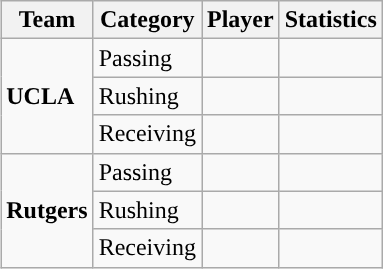<table class="wikitable" style="float: right;">
<tr>
<th>Team</th>
<th>Category</th>
<th>Player</th>
<th>Statistics</th>
</tr>
<tr>
<td rowspan=3><strong>UCLA</strong></td>
<td>Passing</td>
<td></td>
<td></td>
</tr>
<tr>
<td>Rushing</td>
<td></td>
<td></td>
</tr>
<tr>
<td>Receiving</td>
<td></td>
<td></td>
</tr>
<tr>
<td rowspan=3><strong>Rutgers</strong></td>
<td>Passing</td>
<td></td>
<td></td>
</tr>
<tr>
<td>Rushing</td>
<td></td>
<td></td>
</tr>
<tr>
<td>Receiving</td>
<td></td>
<td></td>
</tr>
</table>
